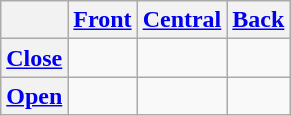<table class="wikitable" style="text-align: center;">
<tr>
<th></th>
<th><a href='#'>Front</a></th>
<th><a href='#'>Central</a></th>
<th><a href='#'>Back</a></th>
</tr>
<tr>
<th><a href='#'>Close</a></th>
<td></td>
<td></td>
<td></td>
</tr>
<tr>
<th><a href='#'>Open</a></th>
<td></td>
<td></td>
<td></td>
</tr>
</table>
